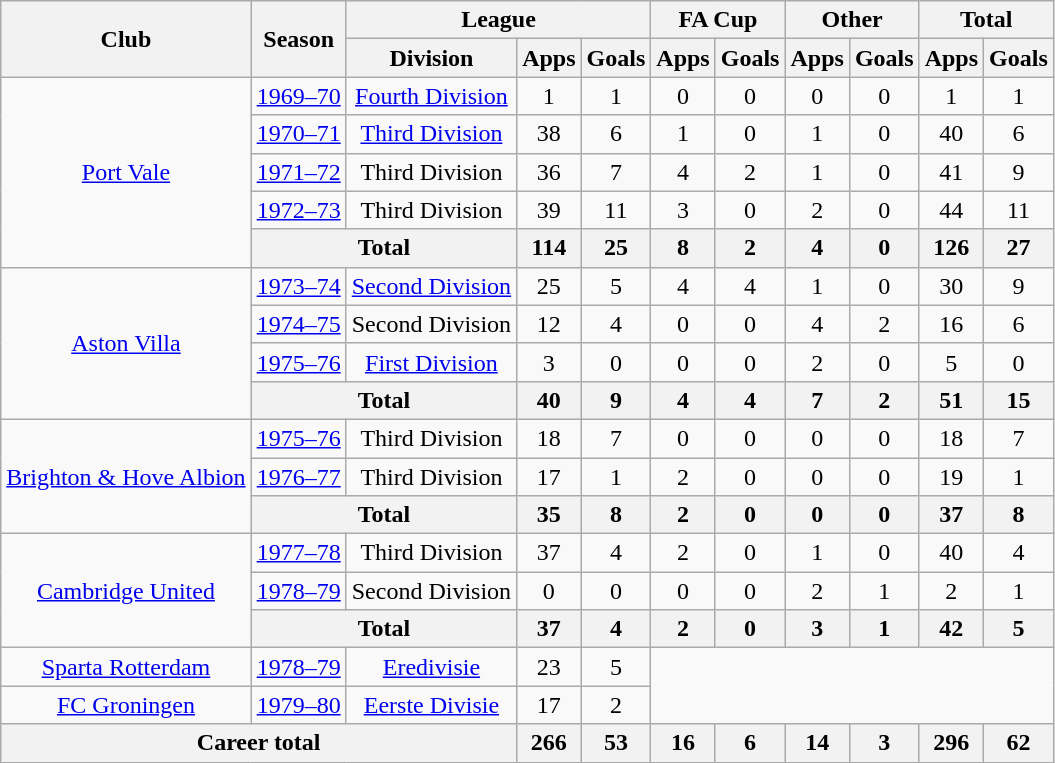<table class="wikitable" style="text-align: center;">
<tr>
<th rowspan="2">Club</th>
<th rowspan="2">Season</th>
<th colspan="3">League</th>
<th colspan="2">FA Cup</th>
<th colspan="2">Other</th>
<th colspan="2">Total</th>
</tr>
<tr>
<th>Division</th>
<th>Apps</th>
<th>Goals</th>
<th>Apps</th>
<th>Goals</th>
<th>Apps</th>
<th>Goals</th>
<th>Apps</th>
<th>Goals</th>
</tr>
<tr>
<td rowspan="5"><a href='#'>Port Vale</a></td>
<td><a href='#'>1969–70</a></td>
<td><a href='#'>Fourth Division</a></td>
<td>1</td>
<td>1</td>
<td>0</td>
<td>0</td>
<td>0</td>
<td>0</td>
<td>1</td>
<td>1</td>
</tr>
<tr>
<td><a href='#'>1970–71</a></td>
<td><a href='#'>Third Division</a></td>
<td>38</td>
<td>6</td>
<td>1</td>
<td>0</td>
<td>1</td>
<td>0</td>
<td>40</td>
<td>6</td>
</tr>
<tr>
<td><a href='#'>1971–72</a></td>
<td>Third Division</td>
<td>36</td>
<td>7</td>
<td>4</td>
<td>2</td>
<td>1</td>
<td>0</td>
<td>41</td>
<td>9</td>
</tr>
<tr>
<td><a href='#'>1972–73</a></td>
<td>Third Division</td>
<td>39</td>
<td>11</td>
<td>3</td>
<td>0</td>
<td>2</td>
<td>0</td>
<td>44</td>
<td>11</td>
</tr>
<tr>
<th colspan="2">Total</th>
<th>114</th>
<th>25</th>
<th>8</th>
<th>2</th>
<th>4</th>
<th>0</th>
<th>126</th>
<th>27</th>
</tr>
<tr>
<td rowspan="4"><a href='#'>Aston Villa</a></td>
<td><a href='#'>1973–74</a></td>
<td><a href='#'>Second Division</a></td>
<td>25</td>
<td>5</td>
<td>4</td>
<td>4</td>
<td>1</td>
<td>0</td>
<td>30</td>
<td>9</td>
</tr>
<tr>
<td><a href='#'>1974–75</a></td>
<td>Second Division</td>
<td>12</td>
<td>4</td>
<td>0</td>
<td>0</td>
<td>4</td>
<td>2</td>
<td>16</td>
<td>6</td>
</tr>
<tr>
<td><a href='#'>1975–76</a></td>
<td><a href='#'>First Division</a></td>
<td>3</td>
<td>0</td>
<td>0</td>
<td>0</td>
<td>2</td>
<td>0</td>
<td>5</td>
<td>0</td>
</tr>
<tr>
<th colspan="2">Total</th>
<th>40</th>
<th>9</th>
<th>4</th>
<th>4</th>
<th>7</th>
<th>2</th>
<th>51</th>
<th>15</th>
</tr>
<tr>
<td rowspan="3"><a href='#'>Brighton & Hove Albion</a></td>
<td><a href='#'>1975–76</a></td>
<td>Third Division</td>
<td>18</td>
<td>7</td>
<td>0</td>
<td>0</td>
<td>0</td>
<td>0</td>
<td>18</td>
<td>7</td>
</tr>
<tr>
<td><a href='#'>1976–77</a></td>
<td>Third Division</td>
<td>17</td>
<td>1</td>
<td>2</td>
<td>0</td>
<td>0</td>
<td>0</td>
<td>19</td>
<td>1</td>
</tr>
<tr>
<th colspan="2">Total</th>
<th>35</th>
<th>8</th>
<th>2</th>
<th>0</th>
<th>0</th>
<th>0</th>
<th>37</th>
<th>8</th>
</tr>
<tr>
<td rowspan="3"><a href='#'>Cambridge United</a></td>
<td><a href='#'>1977–78</a></td>
<td>Third Division</td>
<td>37</td>
<td>4</td>
<td>2</td>
<td>0</td>
<td>1</td>
<td>0</td>
<td>40</td>
<td>4</td>
</tr>
<tr>
<td><a href='#'>1978–79</a></td>
<td>Second Division</td>
<td>0</td>
<td>0</td>
<td>0</td>
<td>0</td>
<td>2</td>
<td>1</td>
<td>2</td>
<td>1</td>
</tr>
<tr>
<th colspan="2">Total</th>
<th>37</th>
<th>4</th>
<th>2</th>
<th>0</th>
<th>3</th>
<th>1</th>
<th>42</th>
<th>5</th>
</tr>
<tr>
<td><a href='#'>Sparta Rotterdam</a></td>
<td><a href='#'>1978–79</a></td>
<td><a href='#'>Eredivisie</a></td>
<td>23</td>
<td>5</td>
</tr>
<tr>
<td><a href='#'>FC Groningen</a></td>
<td><a href='#'>1979–80</a></td>
<td><a href='#'>Eerste Divisie</a></td>
<td>17</td>
<td>2</td>
</tr>
<tr>
<th colspan="3">Career total</th>
<th>266</th>
<th>53</th>
<th>16</th>
<th>6</th>
<th>14</th>
<th>3</th>
<th>296</th>
<th>62</th>
</tr>
</table>
